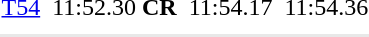<table>
<tr>
<td><a href='#'>T54</a></td>
<td></td>
<td>11:52.30 <strong>CR</strong></td>
<td></td>
<td>11:54.17</td>
<td></td>
<td>11:54.36</td>
</tr>
<tr>
<td colspan=7></td>
</tr>
<tr>
</tr>
<tr bgcolor= e8e8e8>
<td colspan=7></td>
</tr>
</table>
